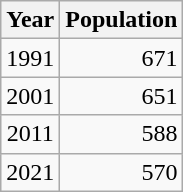<table class="wikitable">
<tr>
<th>Year</th>
<th>Population</th>
</tr>
<tr>
<td align="center">1991</td>
<td align="right">671</td>
</tr>
<tr>
<td align="center">2001</td>
<td align="right">651</td>
</tr>
<tr>
<td align="center">2011</td>
<td align="right">588</td>
</tr>
<tr>
<td align="center">2021</td>
<td align="right">570</td>
</tr>
</table>
